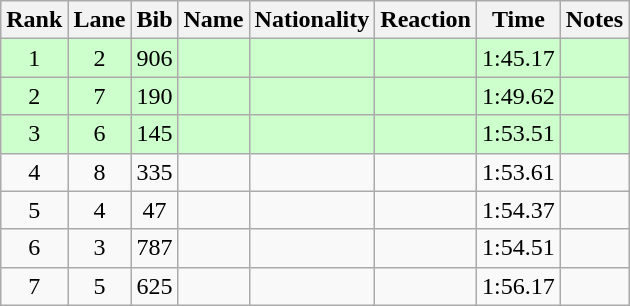<table class="wikitable sortable" style="text-align:center">
<tr>
<th>Rank</th>
<th>Lane</th>
<th>Bib</th>
<th>Name</th>
<th>Nationality</th>
<th>Reaction</th>
<th>Time</th>
<th>Notes</th>
</tr>
<tr bgcolor=ccffcc>
<td>1</td>
<td>2</td>
<td>906</td>
<td align=left></td>
<td align=left></td>
<td></td>
<td>1:45.17</td>
<td><strong></strong></td>
</tr>
<tr bgcolor=ccffcc>
<td>2</td>
<td>7</td>
<td>190</td>
<td align=left></td>
<td align=left></td>
<td></td>
<td>1:49.62</td>
<td><strong></strong></td>
</tr>
<tr bgcolor=ccffcc>
<td>3</td>
<td>6</td>
<td>145</td>
<td align=left></td>
<td align=left></td>
<td></td>
<td>1:53.51</td>
<td><strong></strong></td>
</tr>
<tr>
<td>4</td>
<td>8</td>
<td>335</td>
<td align=left></td>
<td align=left></td>
<td></td>
<td>1:53.61</td>
<td></td>
</tr>
<tr>
<td>5</td>
<td>4</td>
<td>47</td>
<td align=left></td>
<td align=left></td>
<td></td>
<td>1:54.37</td>
<td></td>
</tr>
<tr>
<td>6</td>
<td>3</td>
<td>787</td>
<td align=left></td>
<td align=left></td>
<td></td>
<td>1:54.51</td>
<td></td>
</tr>
<tr>
<td>7</td>
<td>5</td>
<td>625</td>
<td align=left></td>
<td align=left></td>
<td></td>
<td>1:56.17</td>
<td></td>
</tr>
</table>
